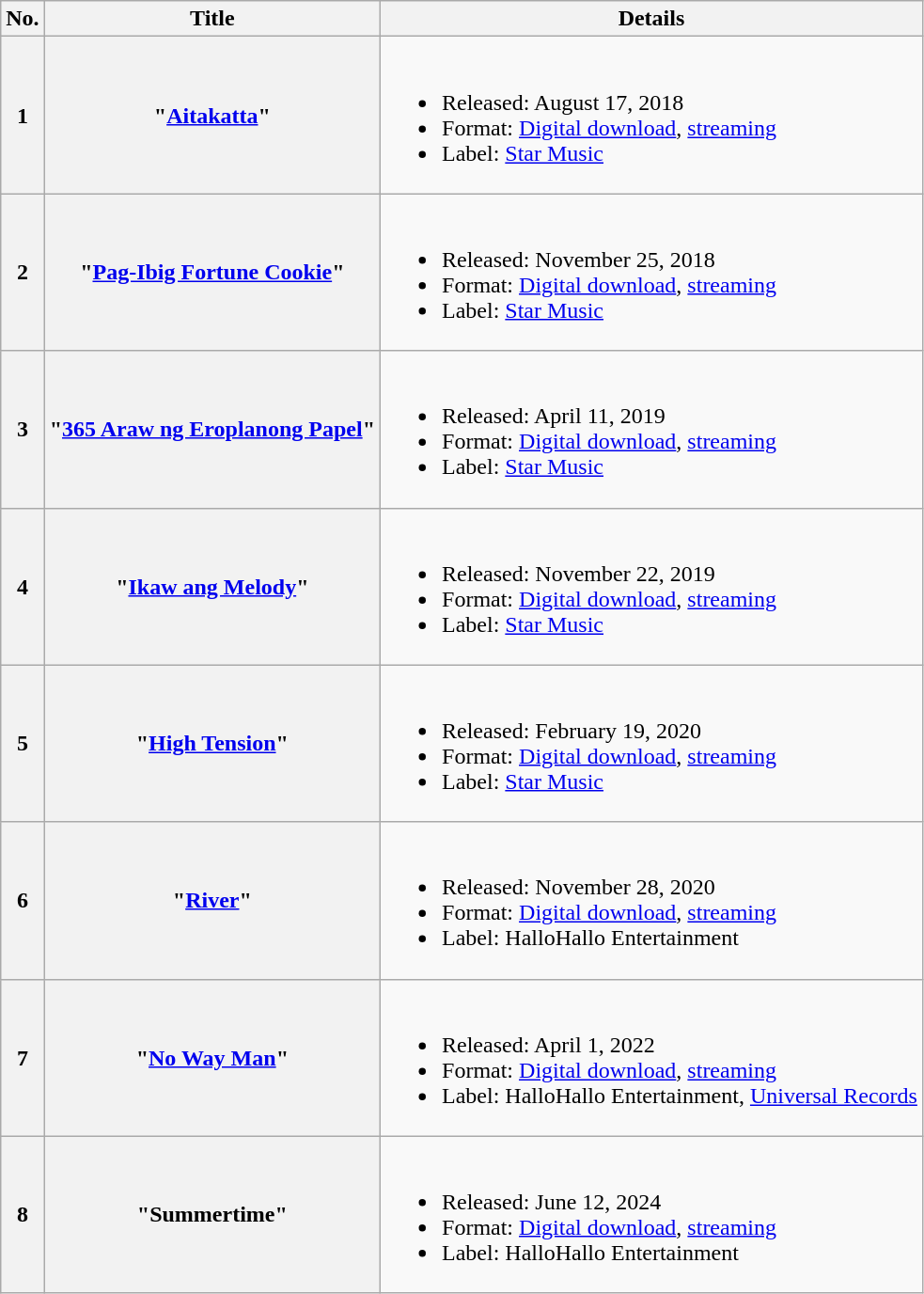<table class="wikitable plainrowheaders">
<tr>
<th>No.</th>
<th>Title</th>
<th>Details</th>
</tr>
<tr>
<th>1</th>
<th>"<a href='#'>Aitakatta</a>"</th>
<td><br><ul><li>Released: August 17, 2018</li><li>Format: <a href='#'>Digital download</a>, <a href='#'>streaming</a></li><li>Label: <a href='#'>Star Music</a></li></ul></td>
</tr>
<tr>
<th>2</th>
<th>"<a href='#'>Pag-Ibig Fortune Cookie</a>"</th>
<td><br><ul><li>Released: November 25, 2018</li><li>Format: <a href='#'>Digital download</a>, <a href='#'>streaming</a></li><li>Label: <a href='#'>Star Music</a></li></ul></td>
</tr>
<tr>
<th>3</th>
<th>"<a href='#'>365 Araw ng Eroplanong Papel</a>"</th>
<td><br><ul><li>Released: April 11, 2019</li><li>Format: <a href='#'>Digital download</a>, <a href='#'>streaming</a></li><li>Label: <a href='#'>Star Music</a></li></ul></td>
</tr>
<tr>
<th>4</th>
<th>"<a href='#'>Ikaw ang Melody</a>"</th>
<td><br><ul><li>Released: November 22, 2019</li><li>Format: <a href='#'>Digital download</a>, <a href='#'>streaming</a></li><li>Label: <a href='#'>Star Music</a></li></ul></td>
</tr>
<tr>
<th>5</th>
<th>"<a href='#'>High Tension</a>"</th>
<td><br><ul><li>Released: February 19, 2020</li><li>Format: <a href='#'>Digital download</a>, <a href='#'>streaming</a></li><li>Label: <a href='#'>Star Music</a></li></ul></td>
</tr>
<tr>
<th>6</th>
<th>"<a href='#'>River</a>"</th>
<td><br><ul><li>Released: November 28, 2020</li><li>Format: <a href='#'>Digital download</a>, <a href='#'>streaming</a></li><li>Label: HalloHallo Entertainment</li></ul></td>
</tr>
<tr>
<th>7</th>
<th>"<a href='#'>No Way Man</a>"</th>
<td><br><ul><li>Released: April 1, 2022</li><li>Format: <a href='#'>Digital download</a>, <a href='#'>streaming</a></li><li>Label: HalloHallo Entertainment, <a href='#'>Universal Records</a></li></ul></td>
</tr>
<tr>
<th>8</th>
<th>"Summertime"</th>
<td><br><ul><li>Released: June 12, 2024</li><li>Format: <a href='#'>Digital download</a>, <a href='#'>streaming</a></li><li>Label: HalloHallo Entertainment</li></ul></td>
</tr>
</table>
